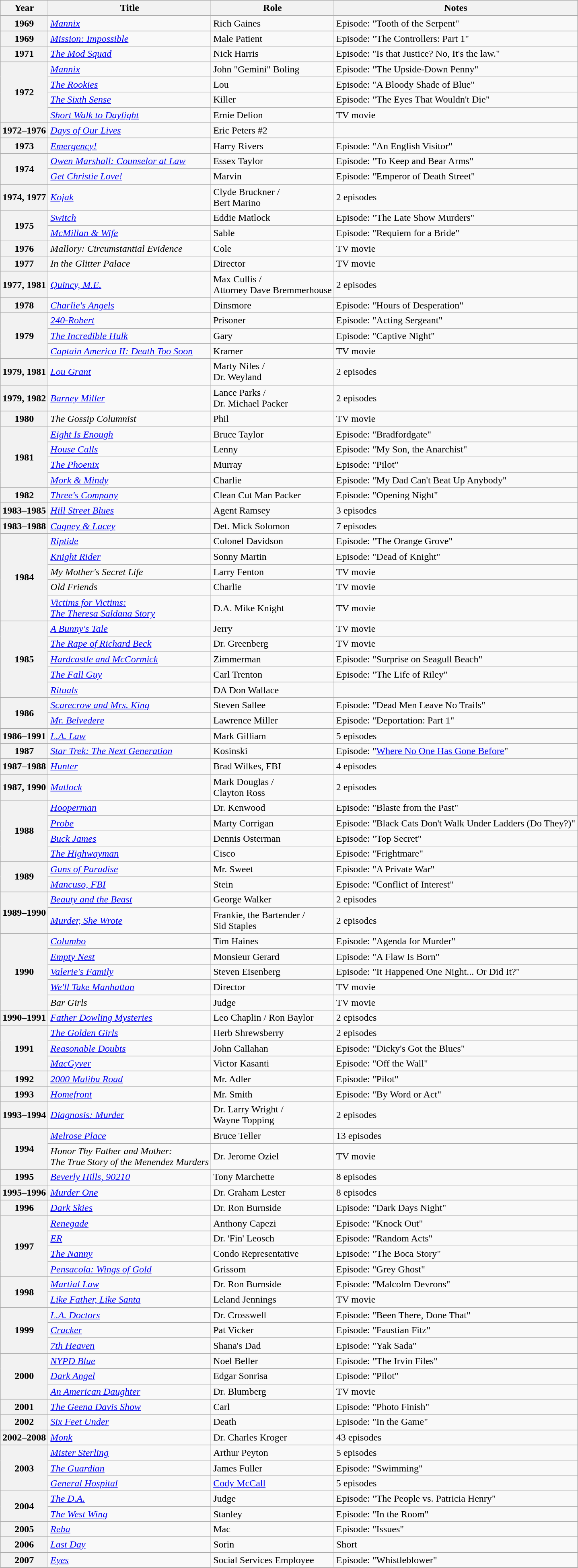<table class="wikitable plainrowheaders">
<tr>
<th>Year</th>
<th>Title</th>
<th>Role</th>
<th>Notes</th>
</tr>
<tr>
<th scope="row">1969</th>
<td><em><a href='#'>Mannix</a></em></td>
<td>Rich Gaines</td>
<td>Episode: "Tooth of the Serpent"</td>
</tr>
<tr>
<th scope="row">1969</th>
<td><em><a href='#'>Mission: Impossible</a></em></td>
<td>Male Patient</td>
<td>Episode: "The Controllers: Part 1"</td>
</tr>
<tr>
<th scope="row">1971</th>
<td><em><a href='#'>The Mod Squad</a></em></td>
<td>Nick Harris</td>
<td>Episode: "Is that Justice? No, It's the law."</td>
</tr>
<tr>
<th scope="row" rowspan="4">1972</th>
<td><em><a href='#'>Mannix</a></em></td>
<td>John "Gemini" Boling</td>
<td>Episode: "The Upside-Down Penny"</td>
</tr>
<tr>
<td><em><a href='#'>The Rookies</a></em></td>
<td>Lou</td>
<td>Episode: "A Bloody Shade of Blue"</td>
</tr>
<tr>
<td><em><a href='#'>The Sixth Sense</a></em></td>
<td>Killer</td>
<td>Episode: "The Eyes That Wouldn't Die"</td>
</tr>
<tr>
<td><em><a href='#'>Short Walk to Daylight</a></em></td>
<td>Ernie Delion</td>
<td>TV movie</td>
</tr>
<tr>
<th scope="row">1972–1976</th>
<td><em><a href='#'>Days of Our Lives</a></em></td>
<td>Eric Peters #2</td>
</tr>
<tr>
<th scope="row">1973</th>
<td><em><a href='#'>Emergency!</a></em></td>
<td>Harry Rivers</td>
<td>Episode: "An English Visitor"</td>
</tr>
<tr>
<th scope="row" rowspan="2">1974</th>
<td><em><a href='#'>Owen Marshall: Counselor at Law</a></em></td>
<td>Essex Taylor</td>
<td>Episode: "To Keep and Bear Arms"</td>
</tr>
<tr>
<td><em><a href='#'>Get Christie Love!</a></em></td>
<td>Marvin</td>
<td>Episode: "Emperor of Death Street"</td>
</tr>
<tr>
<th scope="row">1974, 1977</th>
<td><em><a href='#'>Kojak</a></em></td>
<td>Clyde Bruckner /<br>Bert Marino</td>
<td>2 episodes</td>
</tr>
<tr>
<th scope="row" rowspan="2">1975</th>
<td><em><a href='#'>Switch</a></em></td>
<td>Eddie Matlock</td>
<td>Episode: "The Late Show Murders"</td>
</tr>
<tr>
<td><em><a href='#'>McMillan & Wife</a></em></td>
<td>Sable</td>
<td>Episode: "Requiem for a Bride"</td>
</tr>
<tr>
<th scope="row">1976</th>
<td><em>Mallory: Circumstantial Evidence</em></td>
<td>Cole</td>
<td>TV movie</td>
</tr>
<tr>
<th scope="row">1977</th>
<td><em>In the Glitter Palace</em></td>
<td>Director</td>
<td>TV movie</td>
</tr>
<tr>
<th scope="row">1977, 1981</th>
<td><em><a href='#'>Quincy, M.E.</a></em></td>
<td>Max Cullis /<br>Attorney Dave Bremmerhouse</td>
<td>2 episodes</td>
</tr>
<tr>
<th scope="row">1978</th>
<td><em><a href='#'>Charlie's Angels</a></em></td>
<td>Dinsmore</td>
<td>Episode: "Hours of Desperation"</td>
</tr>
<tr>
<th scope="row" rowspan="3">1979</th>
<td><em><a href='#'>240-Robert</a></em></td>
<td>Prisoner</td>
<td>Episode: "Acting Sergeant"</td>
</tr>
<tr>
<td><em><a href='#'>The Incredible Hulk</a></em></td>
<td>Gary</td>
<td>Episode: "Captive Night"</td>
</tr>
<tr>
<td><em><a href='#'>Captain America II: Death Too Soon</a></em></td>
<td>Kramer</td>
<td>TV movie</td>
</tr>
<tr>
<th scope="row">1979, 1981</th>
<td><em><a href='#'>Lou Grant</a></em></td>
<td>Marty Niles /<br>Dr. Weyland</td>
<td>2 episodes</td>
</tr>
<tr>
<th scope="row">1979, 1982</th>
<td><em><a href='#'>Barney Miller</a></em></td>
<td>Lance Parks /<br>Dr. Michael Packer</td>
<td>2 episodes</td>
</tr>
<tr>
<th scope="row">1980</th>
<td><em>The Gossip Columnist</em></td>
<td>Phil</td>
<td>TV movie</td>
</tr>
<tr>
<th scope="row" rowspan="4">1981</th>
<td><em><a href='#'>Eight Is Enough</a></em></td>
<td>Bruce Taylor</td>
<td>Episode: "Bradfordgate"</td>
</tr>
<tr>
<td><em><a href='#'>House Calls</a></em></td>
<td>Lenny</td>
<td>Episode: "My Son, the Anarchist"</td>
</tr>
<tr>
<td><em><a href='#'>The Phoenix</a></em></td>
<td>Murray</td>
<td>Episode: "Pilot"</td>
</tr>
<tr>
<td><em><a href='#'>Mork & Mindy</a></em></td>
<td>Charlie</td>
<td>Episode: "My Dad Can't Beat Up Anybody"</td>
</tr>
<tr>
<th scope="row">1982</th>
<td><em><a href='#'>Three's Company</a></em></td>
<td>Clean Cut Man Packer</td>
<td>Episode: "Opening Night"</td>
</tr>
<tr>
<th scope="row">1983–1985</th>
<td><em><a href='#'>Hill Street Blues</a></em></td>
<td>Agent Ramsey</td>
<td>3 episodes</td>
</tr>
<tr>
<th scope="row">1983–1988</th>
<td><em><a href='#'>Cagney & Lacey</a></em></td>
<td>Det. Mick Solomon</td>
<td>7 episodes</td>
</tr>
<tr>
<th scope="row" rowspan="5">1984</th>
<td><em><a href='#'>Riptide</a></em></td>
<td>Colonel Davidson</td>
<td>Episode: "The Orange Grove"</td>
</tr>
<tr>
<td><em><a href='#'>Knight Rider</a></em></td>
<td>Sonny Martin</td>
<td>Episode: "Dead of Knight"</td>
</tr>
<tr>
<td><em>My Mother's Secret Life</em></td>
<td>Larry Fenton</td>
<td>TV movie</td>
</tr>
<tr>
<td><em>Old Friends</em></td>
<td>Charlie</td>
<td>TV movie</td>
</tr>
<tr>
<td><em><a href='#'>Victims for Victims:<br>The Theresa Saldana Story</a></em></td>
<td>D.A. Mike Knight</td>
<td>TV movie</td>
</tr>
<tr>
<th scope="row" rowspan="5">1985</th>
<td><em><a href='#'>A Bunny's Tale</a></em></td>
<td>Jerry</td>
<td>TV movie</td>
</tr>
<tr>
<td><em><a href='#'>The Rape of Richard Beck</a></em></td>
<td>Dr. Greenberg</td>
<td>TV movie</td>
</tr>
<tr>
<td><em><a href='#'>Hardcastle and McCormick</a></em></td>
<td>Zimmerman</td>
<td>Episode: "Surprise on Seagull Beach"</td>
</tr>
<tr>
<td><em><a href='#'>The Fall Guy</a></em></td>
<td>Carl Trenton</td>
<td>Episode: "The Life of Riley"</td>
</tr>
<tr>
<td><em><a href='#'>Rituals</a></em></td>
<td>DA Don Wallace</td>
</tr>
<tr>
<th scope="row" rowspan="2">1986</th>
<td><em><a href='#'>Scarecrow and Mrs. King</a></em></td>
<td>Steven Sallee</td>
<td>Episode: "Dead Men Leave No Trails"</td>
</tr>
<tr>
<td><em><a href='#'>Mr. Belvedere</a></em></td>
<td>Lawrence Miller</td>
<td>Episode: "Deportation: Part 1"</td>
</tr>
<tr>
<th scope="row">1986–1991</th>
<td><em><a href='#'>L.A. Law</a></em></td>
<td>Mark Gilliam</td>
<td>5 episodes</td>
</tr>
<tr>
<th scope="row">1987</th>
<td><em><a href='#'>Star Trek: The Next Generation</a></em></td>
<td>Kosinski</td>
<td>Episode: "<a href='#'>Where No One Has Gone Before</a>"</td>
</tr>
<tr>
<th scope="row">1987–1988</th>
<td><em><a href='#'>Hunter</a></em></td>
<td>Brad Wilkes, FBI</td>
<td>4 episodes</td>
</tr>
<tr>
<th scope="row">1987, 1990</th>
<td><em><a href='#'>Matlock</a></em></td>
<td>Mark Douglas /<br>Clayton Ross</td>
<td>2 episodes</td>
</tr>
<tr>
<th scope="row" rowspan="4">1988</th>
<td><em><a href='#'>Hooperman</a></em></td>
<td>Dr. Kenwood</td>
<td>Episode: "Blaste from the Past"</td>
</tr>
<tr>
<td><em><a href='#'>Probe</a></em></td>
<td>Marty Corrigan</td>
<td>Episode: "Black Cats Don't Walk Under Ladders (Do They?)"</td>
</tr>
<tr>
<td><em><a href='#'>Buck James</a></em></td>
<td>Dennis Osterman</td>
<td>Episode: "Top Secret"</td>
</tr>
<tr>
<td><em><a href='#'>The Highwayman</a></em></td>
<td>Cisco</td>
<td>Episode: "Frightmare"</td>
</tr>
<tr>
<th scope="row" rowspan="2">1989</th>
<td><em><a href='#'>Guns of Paradise</a></em></td>
<td>Mr. Sweet</td>
<td>Episode: "A Private War"</td>
</tr>
<tr>
<td><em><a href='#'>Mancuso, FBI</a></em></td>
<td>Stein</td>
<td>Episode: "Conflict of Interest"</td>
</tr>
<tr>
<th scope="row" rowspan="2">1989–1990</th>
<td><em><a href='#'>Beauty and the Beast</a></em></td>
<td>George Walker</td>
<td>2 episodes</td>
</tr>
<tr>
<td><em><a href='#'>Murder, She Wrote</a></em></td>
<td>Frankie, the Bartender /<br>Sid Staples</td>
<td>2 episodes</td>
</tr>
<tr>
<th scope="row" rowspan="5">1990</th>
<td><em><a href='#'>Columbo</a></em></td>
<td>Tim Haines</td>
<td>Episode: "Agenda for Murder"</td>
</tr>
<tr>
<td><em><a href='#'>Empty Nest</a></em></td>
<td>Monsieur Gerard</td>
<td>Episode: "A Flaw Is Born"</td>
</tr>
<tr>
<td><em><a href='#'>Valerie's Family</a></em></td>
<td>Steven Eisenberg</td>
<td>Episode: "It Happened One Night... Or Did It?"</td>
</tr>
<tr>
<td><em><a href='#'>We'll Take Manhattan</a></em></td>
<td>Director</td>
<td>TV movie</td>
</tr>
<tr>
<td><em>Bar Girls</em></td>
<td>Judge</td>
<td>TV movie</td>
</tr>
<tr>
<th scope="row">1990–1991</th>
<td><em><a href='#'>Father Dowling Mysteries</a></em></td>
<td>Leo Chaplin / Ron Baylor</td>
<td>2 episodes</td>
</tr>
<tr>
<th scope="row" rowspan="3">1991</th>
<td><em><a href='#'>The Golden Girls</a></em></td>
<td>Herb Shrewsberry</td>
<td>2 episodes</td>
</tr>
<tr>
<td><em><a href='#'>Reasonable Doubts</a></em></td>
<td>John Callahan</td>
<td>Episode: "Dicky's Got the Blues"</td>
</tr>
<tr>
<td><em><a href='#'>MacGyver</a></em></td>
<td>Victor Kasanti</td>
<td>Episode: "Off the Wall"</td>
</tr>
<tr>
<th scope="row">1992</th>
<td><em><a href='#'>2000 Malibu Road</a></em></td>
<td>Mr. Adler</td>
<td>Episode: "Pilot"</td>
</tr>
<tr>
<th scope="row">1993</th>
<td><em><a href='#'>Homefront</a></em></td>
<td>Mr. Smith</td>
<td>Episode: "By Word or Act"</td>
</tr>
<tr>
<th scope="row">1993–1994</th>
<td><em><a href='#'>Diagnosis: Murder</a></em></td>
<td>Dr. Larry Wright /<br>Wayne Topping</td>
<td>2 episodes</td>
</tr>
<tr>
<th scope="row" rowspan="2">1994</th>
<td><em><a href='#'>Melrose Place</a></em></td>
<td>Bruce Teller</td>
<td>13 episodes</td>
</tr>
<tr>
<td><em>Honor Thy Father and Mother:<br>The True Story of the Menendez Murders</em></td>
<td>Dr. Jerome Oziel</td>
<td>TV movie</td>
</tr>
<tr>
<th scope="row">1995</th>
<td><em><a href='#'>Beverly Hills, 90210</a></em></td>
<td>Tony Marchette</td>
<td>8 episodes</td>
</tr>
<tr>
<th scope="row">1995–1996</th>
<td><em><a href='#'>Murder One</a></em></td>
<td>Dr. Graham Lester</td>
<td>8 episodes</td>
</tr>
<tr>
<th scope="row">1996</th>
<td><em><a href='#'>Dark Skies</a></em></td>
<td>Dr. Ron Burnside</td>
<td>Episode: "Dark Days Night"</td>
</tr>
<tr>
<th scope="row" rowspan="4">1997</th>
<td><em><a href='#'>Renegade</a></em></td>
<td>Anthony Capezi</td>
<td>Episode: "Knock Out"</td>
</tr>
<tr>
<td><em><a href='#'>ER</a></em></td>
<td>Dr. 'Fin' Leosch</td>
<td>Episode: "Random Acts"</td>
</tr>
<tr>
<td><em><a href='#'>The Nanny</a></em></td>
<td>Condo Representative</td>
<td>Episode: "The Boca Story"</td>
</tr>
<tr>
<td><em><a href='#'>Pensacola: Wings of Gold</a></em></td>
<td>Grissom</td>
<td>Episode: "Grey Ghost"</td>
</tr>
<tr>
<th scope="row" rowspan="2">1998</th>
<td><em><a href='#'>Martial Law</a></em></td>
<td>Dr. Ron Burnside</td>
<td>Episode: "Malcolm Devrons"</td>
</tr>
<tr>
<td><em><a href='#'>Like Father, Like Santa</a></em></td>
<td>Leland Jennings</td>
<td>TV movie</td>
</tr>
<tr>
<th scope="row" rowspan="3">1999</th>
<td><em><a href='#'>L.A. Doctors</a></em></td>
<td>Dr. Crosswell</td>
<td>Episode: "Been There, Done That"</td>
</tr>
<tr>
<td><em><a href='#'>Cracker</a></em></td>
<td>Pat Vicker</td>
<td>Episode: "Faustian Fitz"</td>
</tr>
<tr>
<td><em><a href='#'>7th Heaven</a></em></td>
<td>Shana's Dad</td>
<td>Episode: "Yak Sada"</td>
</tr>
<tr>
<th scope="row" rowspan="3">2000</th>
<td><em><a href='#'>NYPD Blue</a></em></td>
<td>Noel Beller</td>
<td>Episode: "The Irvin Files"</td>
</tr>
<tr>
<td><em><a href='#'>Dark Angel</a></em></td>
<td>Edgar Sonrisa</td>
<td>Episode: "Pilot"</td>
</tr>
<tr>
<td><em><a href='#'>An American Daughter</a></em></td>
<td>Dr. Blumberg</td>
<td>TV movie</td>
</tr>
<tr>
<th scope="row">2001</th>
<td><em><a href='#'>The Geena Davis Show</a></em></td>
<td>Carl</td>
<td>Episode: "Photo Finish"</td>
</tr>
<tr>
<th scope="row">2002</th>
<td><em><a href='#'>Six Feet Under</a></em></td>
<td>Death</td>
<td>Episode: "In the Game"</td>
</tr>
<tr>
<th scope="row">2002–2008</th>
<td><em><a href='#'>Monk</a></em></td>
<td>Dr. Charles Kroger</td>
<td>43 episodes</td>
</tr>
<tr>
<th scope="row" rowspan="3">2003</th>
<td><em><a href='#'>Mister Sterling</a></em></td>
<td>Arthur Peyton</td>
<td>5 episodes</td>
</tr>
<tr>
<td><em><a href='#'>The Guardian</a></em></td>
<td>James Fuller</td>
<td>Episode: "Swimming"</td>
</tr>
<tr>
<td><em><a href='#'>General Hospital</a></em></td>
<td><a href='#'>Cody McCall</a></td>
<td>5 episodes</td>
</tr>
<tr>
<th scope="row" rowspan="2">2004</th>
<td><em><a href='#'>The D.A.</a></em></td>
<td>Judge</td>
<td>Episode: "The People vs. Patricia Henry"</td>
</tr>
<tr>
<td><em><a href='#'>The West Wing</a></em></td>
<td>Stanley</td>
<td>Episode: "In the Room"</td>
</tr>
<tr>
<th scope="row">2005</th>
<td><em><a href='#'>Reba</a></em></td>
<td>Mac</td>
<td>Episode: "Issues"</td>
</tr>
<tr>
<th scope="row">2006</th>
<td><em><a href='#'>Last Day</a></em></td>
<td>Sorin</td>
<td>Short</td>
</tr>
<tr>
<th scope="row">2007</th>
<td><em><a href='#'>Eyes</a></em></td>
<td>Social Services Employee</td>
<td>Episode: "Whistleblower"</td>
</tr>
</table>
